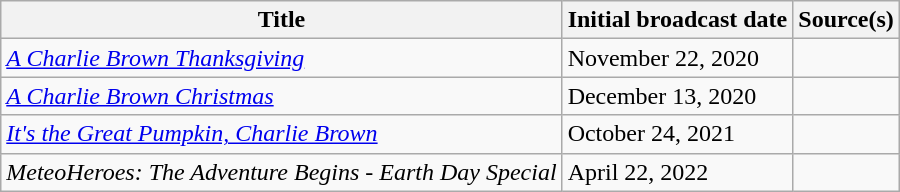<table class="wikitable sortable">
<tr>
<th>Title</th>
<th>Initial broadcast date</th>
<th>Source(s)</th>
</tr>
<tr>
<td><em><a href='#'>A Charlie Brown Thanksgiving</a></em></td>
<td>November 22, 2020</td>
<td></td>
</tr>
<tr>
<td><em><a href='#'>A Charlie Brown Christmas</a></em></td>
<td>December 13, 2020</td>
<td></td>
</tr>
<tr>
<td><em><a href='#'>It's the Great Pumpkin, Charlie Brown</a></em></td>
<td>October 24, 2021</td>
<td></td>
</tr>
<tr>
<td><em>MeteoHeroes: The Adventure Begins - Earth Day Special</em></td>
<td>April 22, 2022</td>
<td></td>
</tr>
</table>
